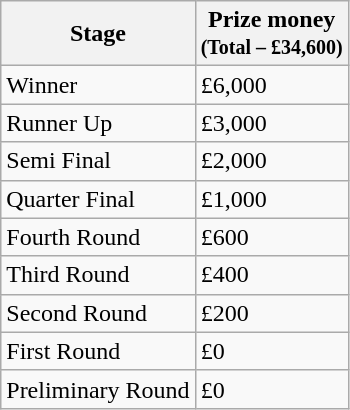<table class="wikitable">
<tr>
<th>Stage</th>
<th>Prize money<br><small>(Total – £34,600)</small></th>
</tr>
<tr>
<td>Winner</td>
<td>£6,000</td>
</tr>
<tr>
<td>Runner Up</td>
<td>£3,000</td>
</tr>
<tr>
<td>Semi Final</td>
<td>£2,000</td>
</tr>
<tr>
<td>Quarter Final</td>
<td>£1,000</td>
</tr>
<tr>
<td>Fourth Round</td>
<td>£600</td>
</tr>
<tr>
<td>Third Round</td>
<td>£400</td>
</tr>
<tr>
<td>Second Round</td>
<td>£200</td>
</tr>
<tr>
<td>First Round</td>
<td>£0</td>
</tr>
<tr>
<td>Preliminary Round</td>
<td>£0</td>
</tr>
</table>
